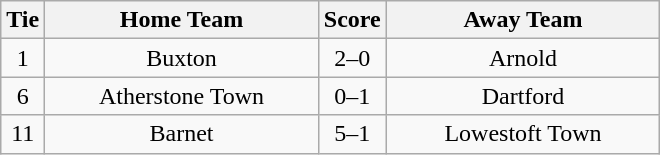<table class="wikitable" style="text-align:center;">
<tr>
<th width=20>Tie</th>
<th width=175>Home Team</th>
<th width=20>Score</th>
<th width=175>Away Team</th>
</tr>
<tr>
<td>1</td>
<td>Buxton</td>
<td>2–0</td>
<td>Arnold</td>
</tr>
<tr>
<td>6</td>
<td>Atherstone Town</td>
<td>0–1</td>
<td>Dartford</td>
</tr>
<tr>
<td>11</td>
<td>Barnet</td>
<td>5–1</td>
<td>Lowestoft Town</td>
</tr>
</table>
